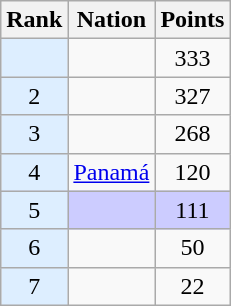<table class="wikitable sortable" style="text-align:center">
<tr>
<th>Rank</th>
<th>Nation</th>
<th>Points</th>
</tr>
<tr>
<td bgcolor = DDEEFF></td>
<td align=left></td>
<td>333</td>
</tr>
<tr>
<td bgcolor = DDEEFF>2</td>
<td align=left></td>
<td>327</td>
</tr>
<tr>
<td bgcolor = DDEEFF>3</td>
<td align=left></td>
<td>268</td>
</tr>
<tr>
<td bgcolor = DDEEFF>4</td>
<td align=left> <a href='#'>Panamá</a></td>
<td>120</td>
</tr>
<tr style="background-color:#ccccff">
<td bgcolor = DDEEFF>5</td>
<td align=left></td>
<td>111</td>
</tr>
<tr>
<td bgcolor = DDEEFF>6</td>
<td align=left></td>
<td>50</td>
</tr>
<tr>
<td bgcolor = DDEEFF>7</td>
<td align=left></td>
<td>22</td>
</tr>
</table>
